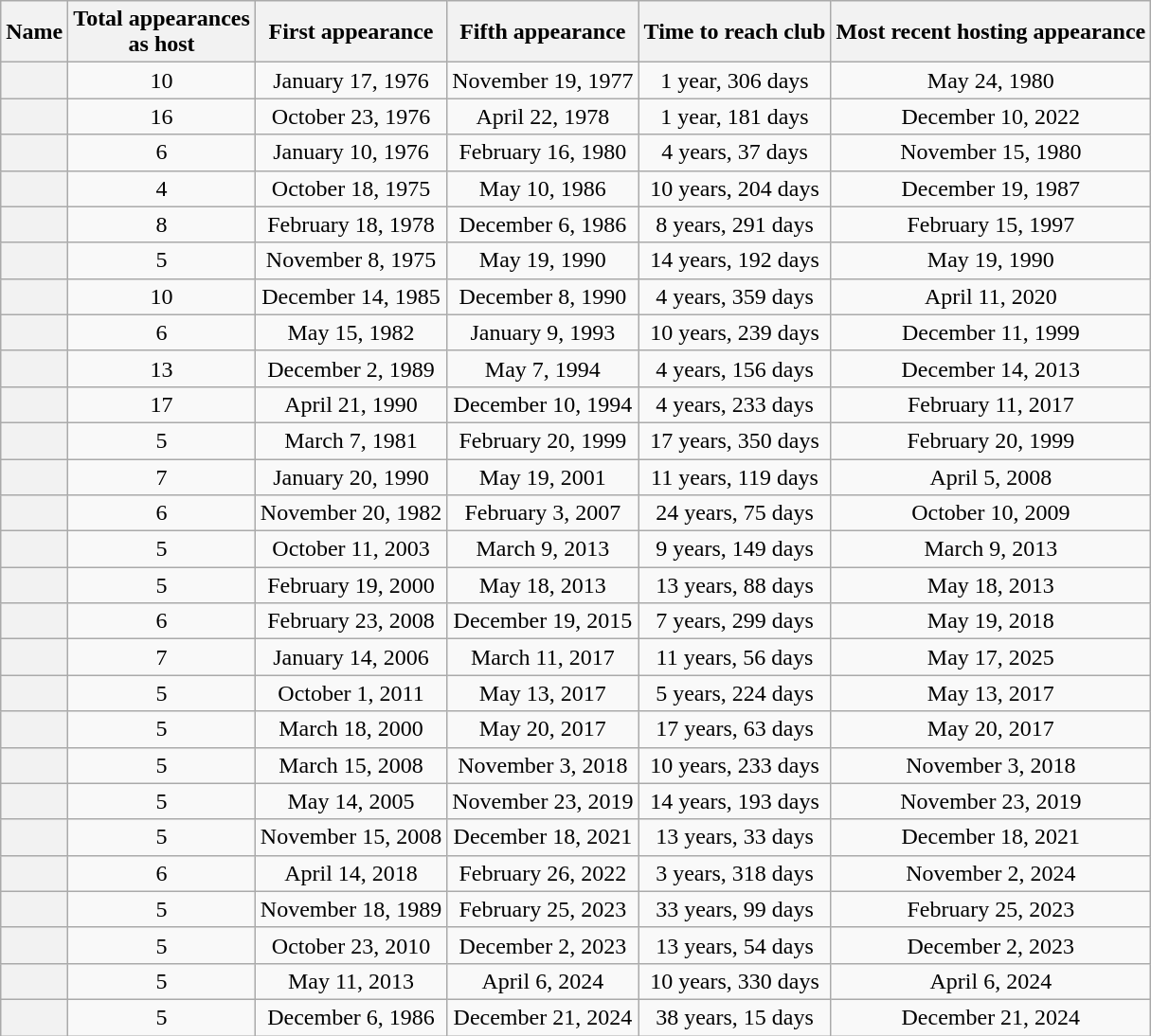<table class="wikitable sortable" style="text-align:center;">
<tr>
<th scope="col">Name</th>
<th scope="col">Total appearances<br>as host</th>
<th scope="col">First appearance</th>
<th scope="col">Fifth appearance</th>
<th scope="col">Time to reach club</th>
<th scope="col">Most recent hosting appearance</th>
</tr>
<tr>
<th scope="row"></th>
<td>10</td>
<td>January 17, 1976</td>
<td>November 19, 1977</td>
<td>1 year, 306 days</td>
<td>May 24, 1980</td>
</tr>
<tr>
<th scope="row"></th>
<td>16</td>
<td>October 23, 1976</td>
<td>April 22, 1978</td>
<td>1 year, 181 days</td>
<td>December 10, 2022</td>
</tr>
<tr>
<th scope="row"></th>
<td>6</td>
<td>January 10, 1976</td>
<td>February 16, 1980</td>
<td>4 years, 37 days</td>
<td>November 15, 1980</td>
</tr>
<tr>
<th scope="row"></th>
<td>4</td>
<td>October 18, 1975</td>
<td>May 10, 1986</td>
<td>10 years, 204 days</td>
<td>December 19, 1987</td>
</tr>
<tr>
<th scope="row"></th>
<td>8</td>
<td>February 18, 1978</td>
<td>December 6, 1986</td>
<td>8 years, 291 days</td>
<td>February 15, 1997</td>
</tr>
<tr>
<th scope="row"></th>
<td>5</td>
<td>November 8, 1975</td>
<td>May 19, 1990</td>
<td>14 years, 192 days</td>
<td>May 19, 1990</td>
</tr>
<tr>
<th scope="row"></th>
<td>10</td>
<td>December 14, 1985</td>
<td>December 8, 1990</td>
<td>4 years, 359 days</td>
<td>April 11, 2020</td>
</tr>
<tr>
<th scope="row"></th>
<td>6</td>
<td>May 15, 1982</td>
<td>January 9, 1993</td>
<td>10 years, 239 days</td>
<td>December 11, 1999</td>
</tr>
<tr>
<th scope="row"></th>
<td>13</td>
<td>December 2, 1989</td>
<td>May 7, 1994</td>
<td>4 years, 156 days</td>
<td>December 14, 2013</td>
</tr>
<tr>
<th scope="row"></th>
<td>17</td>
<td>April 21, 1990</td>
<td>December 10, 1994</td>
<td>4 years, 233 days</td>
<td>February 11, 2017</td>
</tr>
<tr>
<th scope="row"></th>
<td>5</td>
<td>March 7, 1981</td>
<td>February 20, 1999</td>
<td>17 years, 350 days</td>
<td>February 20, 1999</td>
</tr>
<tr>
<th scope="row"></th>
<td>7</td>
<td>January 20, 1990</td>
<td>May 19, 2001</td>
<td>11 years, 119 days</td>
<td>April 5, 2008</td>
</tr>
<tr>
<th scope="row"></th>
<td>6</td>
<td>November 20, 1982</td>
<td>February 3, 2007</td>
<td>24 years, 75 days</td>
<td>October 10, 2009</td>
</tr>
<tr>
<th scope="row"></th>
<td>5</td>
<td>October 11, 2003</td>
<td>March 9, 2013</td>
<td>9 years, 149 days</td>
<td>March 9, 2013</td>
</tr>
<tr>
<th scope="row"></th>
<td>5</td>
<td>February 19, 2000</td>
<td>May 18, 2013</td>
<td>13 years, 88 days</td>
<td>May 18, 2013</td>
</tr>
<tr>
<th scope="row"></th>
<td>6</td>
<td>February 23, 2008</td>
<td>December 19, 2015</td>
<td>7 years, 299 days</td>
<td>May 19, 2018</td>
</tr>
<tr>
<th scope="row"></th>
<td>7</td>
<td>January 14, 2006</td>
<td>March 11, 2017</td>
<td>11 years, 56 days</td>
<td>May 17, 2025</td>
</tr>
<tr>
<th scope="row"></th>
<td>5</td>
<td>October 1, 2011</td>
<td>May 13, 2017</td>
<td>5 years, 224 days</td>
<td>May 13, 2017</td>
</tr>
<tr>
<th scope="row"></th>
<td>5</td>
<td>March 18, 2000</td>
<td>May 20, 2017</td>
<td>17 years, 63 days</td>
<td>May 20, 2017</td>
</tr>
<tr>
<th scope="row"></th>
<td>5</td>
<td>March 15, 2008</td>
<td>November 3, 2018</td>
<td>10 years, 233 days</td>
<td>November 3, 2018</td>
</tr>
<tr>
<th scope="row"></th>
<td>5</td>
<td>May 14, 2005</td>
<td>November 23, 2019</td>
<td>14 years, 193 days</td>
<td>November 23, 2019</td>
</tr>
<tr>
<th scope="row"></th>
<td>5</td>
<td>November 15, 2008</td>
<td>December 18, 2021</td>
<td>13 years, 33 days</td>
<td>December 18, 2021</td>
</tr>
<tr>
<th scope="row"></th>
<td>6</td>
<td>April 14, 2018</td>
<td>February 26, 2022</td>
<td>3 years, 318 days</td>
<td>November 2, 2024</td>
</tr>
<tr>
<th scope="row"></th>
<td>5</td>
<td>November 18, 1989</td>
<td>February 25, 2023</td>
<td>33 years, 99 days</td>
<td>February 25, 2023</td>
</tr>
<tr>
<th scope="row"></th>
<td>5</td>
<td>October 23, 2010</td>
<td>December 2, 2023</td>
<td>13 years, 54 days</td>
<td>December 2, 2023</td>
</tr>
<tr>
<th scope="row"></th>
<td>5</td>
<td>May 11, 2013</td>
<td>April 6, 2024</td>
<td>10 years, 330 days</td>
<td>April 6, 2024</td>
</tr>
<tr>
<th scope="row"></th>
<td>5</td>
<td>December 6, 1986</td>
<td>December 21, 2024</td>
<td>38 years, 15 days</td>
<td>December 21, 2024</td>
</tr>
</table>
